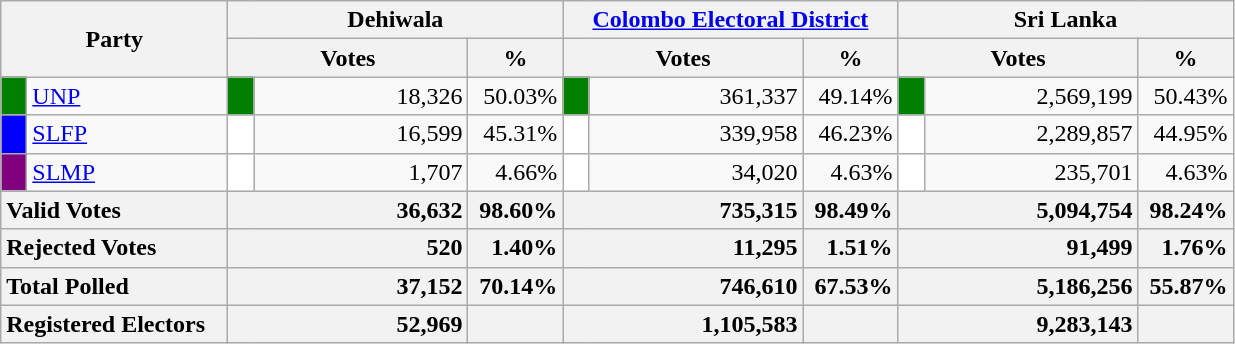<table class="wikitable">
<tr>
<th colspan="2" width="144px"rowspan="2">Party</th>
<th colspan="3" width="216px">Dehiwala</th>
<th colspan="3" width="216px"><a href='#'>Colombo Electoral District</a></th>
<th colspan="3" width="216px">Sri Lanka</th>
</tr>
<tr>
<th colspan="2" width="144px">Votes</th>
<th>%</th>
<th colspan="2" width="144px">Votes</th>
<th>%</th>
<th colspan="2" width="144px">Votes</th>
<th>%</th>
</tr>
<tr>
<td style="background-color:green;" width="10px"></td>
<td style="text-align:left;"><a href='#'>UNP</a></td>
<td style="background-color:green;" width="10px"></td>
<td style="text-align:right;">18,326</td>
<td style="text-align:right;">50.03%</td>
<td style="background-color:green;" width="10px"></td>
<td style="text-align:right;">361,337</td>
<td style="text-align:right;">49.14%</td>
<td style="background-color:green;" width="10px"></td>
<td style="text-align:right;">2,569,199</td>
<td style="text-align:right;">50.43%</td>
</tr>
<tr>
<td style="background-color:blue;" width="10px"></td>
<td style="text-align:left;"><a href='#'>SLFP</a></td>
<td style="background-color:white;" width="10px"></td>
<td style="text-align:right;">16,599</td>
<td style="text-align:right;">45.31%</td>
<td style="background-color:white;" width="10px"></td>
<td style="text-align:right;">339,958</td>
<td style="text-align:right;">46.23%</td>
<td style="background-color:white;" width="10px"></td>
<td style="text-align:right;">2,289,857</td>
<td style="text-align:right;">44.95%</td>
</tr>
<tr>
<td style="background-color:purple;" width="10px"></td>
<td style="text-align:left;"><a href='#'>SLMP</a></td>
<td style="background-color:white;" width="10px"></td>
<td style="text-align:right;">1,707</td>
<td style="text-align:right;">4.66%</td>
<td style="background-color:white;" width="10px"></td>
<td style="text-align:right;">34,020</td>
<td style="text-align:right;">4.63%</td>
<td style="background-color:white;" width="10px"></td>
<td style="text-align:right;">235,701</td>
<td style="text-align:right;">4.63%</td>
</tr>
<tr>
<th colspan="2" width="144px"style="text-align:left;">Valid Votes</th>
<th style="text-align:right;"colspan="2" width="144px">36,632</th>
<th style="text-align:right;">98.60%</th>
<th style="text-align:right;"colspan="2" width="144px">735,315</th>
<th style="text-align:right;">98.49%</th>
<th style="text-align:right;"colspan="2" width="144px">5,094,754</th>
<th style="text-align:right;">98.24%</th>
</tr>
<tr>
<th colspan="2" width="144px"style="text-align:left;">Rejected Votes</th>
<th style="text-align:right;"colspan="2" width="144px">520</th>
<th style="text-align:right;">1.40%</th>
<th style="text-align:right;"colspan="2" width="144px">11,295</th>
<th style="text-align:right;">1.51%</th>
<th style="text-align:right;"colspan="2" width="144px">91,499</th>
<th style="text-align:right;">1.76%</th>
</tr>
<tr>
<th colspan="2" width="144px"style="text-align:left;">Total Polled</th>
<th style="text-align:right;"colspan="2" width="144px">37,152</th>
<th style="text-align:right;">70.14%</th>
<th style="text-align:right;"colspan="2" width="144px">746,610</th>
<th style="text-align:right;">67.53%</th>
<th style="text-align:right;"colspan="2" width="144px">5,186,256</th>
<th style="text-align:right;">55.87%</th>
</tr>
<tr>
<th colspan="2" width="144px"style="text-align:left;">Registered Electors</th>
<th style="text-align:right;"colspan="2" width="144px">52,969</th>
<th></th>
<th style="text-align:right;"colspan="2" width="144px">1,105,583</th>
<th></th>
<th style="text-align:right;"colspan="2" width="144px">9,283,143</th>
<th></th>
</tr>
</table>
